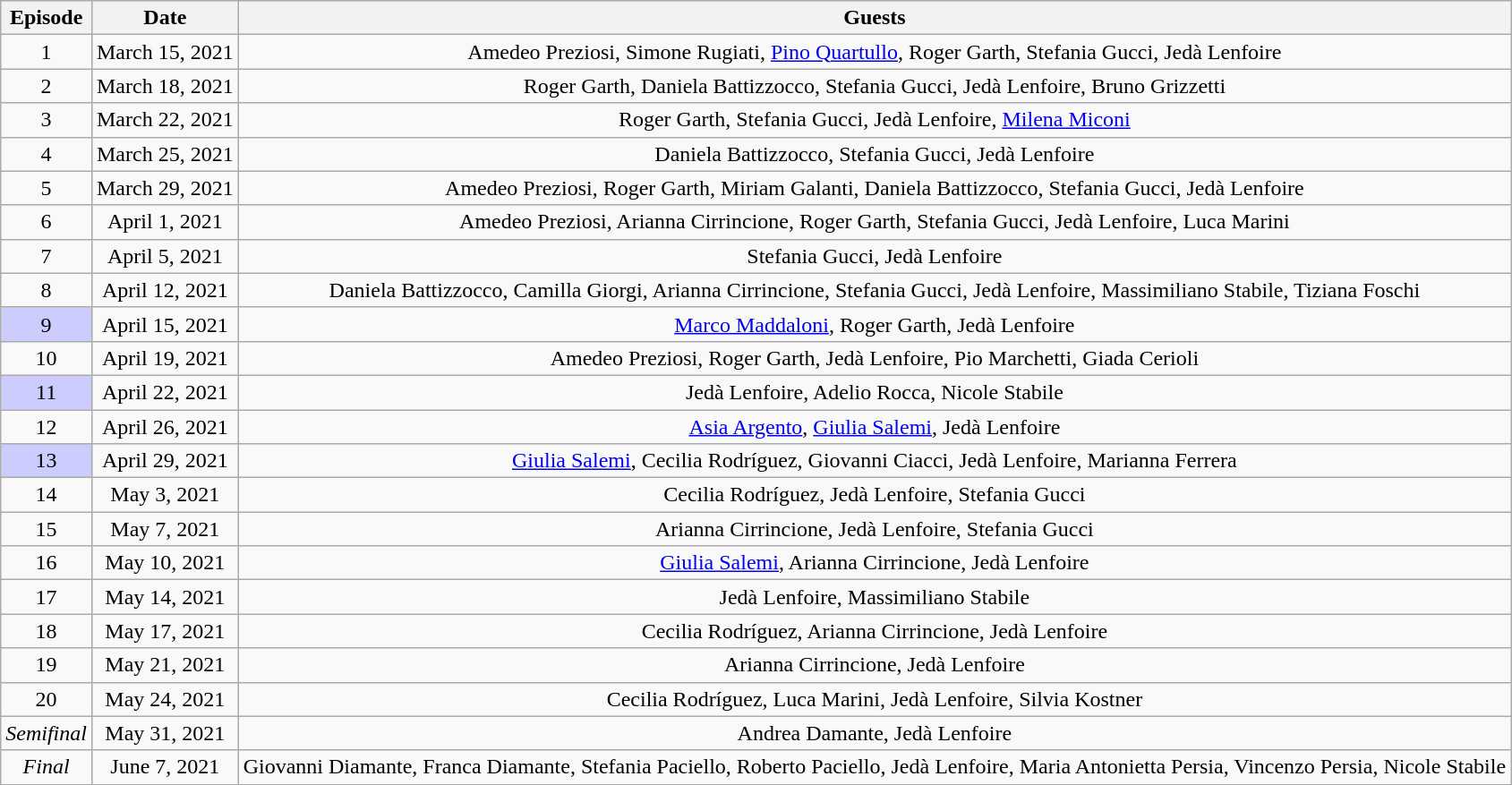<table class="wikitable" style="text-align:center;">
<tr>
<th>Episode</th>
<th>Date</th>
<th>Guests</th>
</tr>
<tr>
<td>1</td>
<td>March 15, 2021</td>
<td>Amedeo Preziosi, Simone Rugiati, <a href='#'>Pino Quartullo</a>, Roger Garth, Stefania Gucci, Jedà Lenfoire</td>
</tr>
<tr>
<td>2</td>
<td>March 18, 2021</td>
<td>Roger Garth, Daniela Battizzocco, Stefania Gucci, Jedà Lenfoire, Bruno Grizzetti</td>
</tr>
<tr>
<td>3</td>
<td>March 22, 2021</td>
<td>Roger Garth, Stefania Gucci, Jedà Lenfoire, <a href='#'>Milena Miconi</a></td>
</tr>
<tr>
<td>4</td>
<td>March 25, 2021</td>
<td>Daniela Battizzocco, Stefania Gucci, Jedà Lenfoire</td>
</tr>
<tr>
<td>5</td>
<td>March 29, 2021</td>
<td>Amedeo Preziosi, Roger Garth, Miriam Galanti, Daniela Battizzocco, Stefania Gucci, Jedà Lenfoire</td>
</tr>
<tr>
<td>6</td>
<td>April 1, 2021</td>
<td>Amedeo Preziosi, Arianna Cirrincione, Roger Garth, Stefania Gucci, Jedà Lenfoire, Luca Marini</td>
</tr>
<tr>
<td>7</td>
<td>April 5, 2021</td>
<td>Stefania Gucci, Jedà Lenfoire</td>
</tr>
<tr>
<td>8</td>
<td>April 12, 2021</td>
<td>Daniela Battizzocco, Camilla Giorgi, Arianna Cirrincione, Stefania Gucci, Jedà Lenfoire, Massimiliano Stabile, Tiziana Foschi</td>
</tr>
<tr>
<td style="background:#CCCCFF">9</td>
<td>April 15, 2021</td>
<td><a href='#'>Marco Maddaloni</a>, Roger Garth, Jedà Lenfoire</td>
</tr>
<tr>
<td>10</td>
<td>April 19, 2021</td>
<td>Amedeo Preziosi, Roger Garth, Jedà Lenfoire, Pio Marchetti, Giada Cerioli</td>
</tr>
<tr>
<td style="background:#CCCCFF">11</td>
<td>April 22, 2021</td>
<td>Jedà Lenfoire, Adelio Rocca, Nicole Stabile</td>
</tr>
<tr>
<td>12</td>
<td>April 26, 2021</td>
<td><a href='#'>Asia Argento</a>, <a href='#'>Giulia Salemi</a>, Jedà Lenfoire</td>
</tr>
<tr>
<td style="background:#CCCCFF">13</td>
<td>April 29, 2021</td>
<td><a href='#'>Giulia Salemi</a>, Cecilia Rodríguez, Giovanni Ciacci, Jedà Lenfoire, Marianna Ferrera</td>
</tr>
<tr>
<td>14</td>
<td>May 3, 2021</td>
<td>Cecilia Rodríguez, Jedà Lenfoire, Stefania Gucci</td>
</tr>
<tr>
<td>15</td>
<td>May 7, 2021</td>
<td>Arianna Cirrincione, Jedà Lenfoire, Stefania Gucci</td>
</tr>
<tr>
<td>16</td>
<td>May 10, 2021</td>
<td><a href='#'>Giulia Salemi</a>, Arianna Cirrincione, Jedà Lenfoire</td>
</tr>
<tr>
<td>17</td>
<td>May 14, 2021</td>
<td>Jedà Lenfoire, Massimiliano Stabile</td>
</tr>
<tr>
<td>18</td>
<td>May 17, 2021</td>
<td>Cecilia Rodríguez, Arianna Cirrincione, Jedà Lenfoire</td>
</tr>
<tr>
<td>19</td>
<td>May 21, 2021</td>
<td>Arianna Cirrincione, Jedà Lenfoire</td>
</tr>
<tr>
<td>20</td>
<td>May 24, 2021</td>
<td>Cecilia Rodríguez, Luca Marini, Jedà Lenfoire, Silvia Kostner</td>
</tr>
<tr>
<td><em>Semifinal</em></td>
<td>May 31, 2021</td>
<td>Andrea Damante, Jedà Lenfoire</td>
</tr>
<tr>
<td><em>Final</em></td>
<td>June 7, 2021</td>
<td>Giovanni Diamante, Franca Diamante, Stefania Paciello, Roberto Paciello, Jedà Lenfoire, Maria Antonietta Persia, Vincenzo Persia, Nicole Stabile</td>
</tr>
</table>
